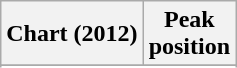<table class="wikitable sortable plainrowheaders" style="text-align: center;">
<tr>
<th scope="col">Chart (2012)</th>
<th scope="col">Peak<br>position</th>
</tr>
<tr>
</tr>
<tr>
</tr>
<tr>
</tr>
</table>
